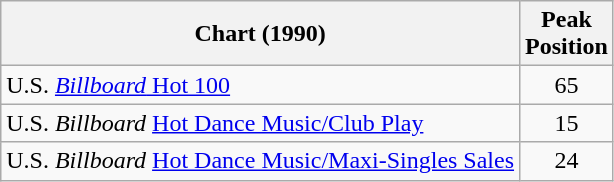<table class="wikitable">
<tr>
<th>Chart (1990)</th>
<th>Peak<br>Position</th>
</tr>
<tr>
<td>U.S. <a href='#'><em>Billboard</em> Hot 100</a></td>
<td align="center">65</td>
</tr>
<tr>
<td>U.S. <em>Billboard</em> <a href='#'>Hot Dance Music/Club Play</a></td>
<td align="center">15</td>
</tr>
<tr>
<td>U.S. <em>Billboard</em> <a href='#'>Hot Dance Music/Maxi-Singles Sales</a></td>
<td align="center">24</td>
</tr>
</table>
